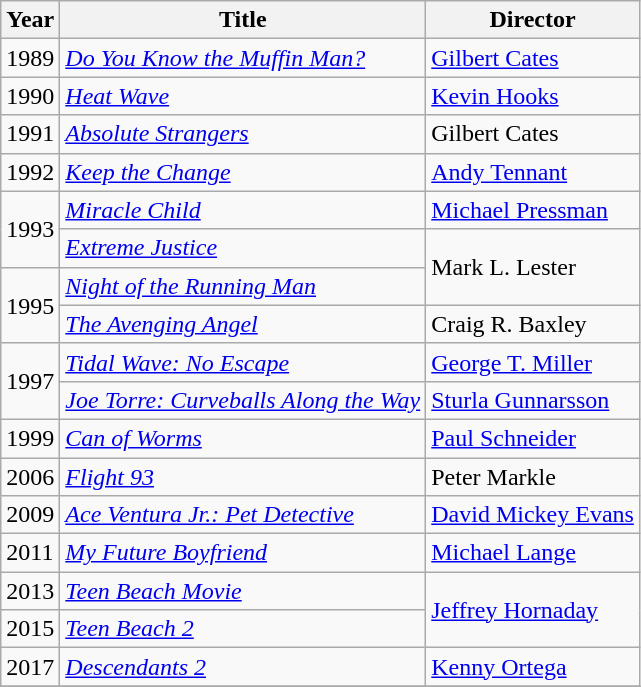<table class="wikitable">
<tr>
<th>Year</th>
<th>Title</th>
<th>Director</th>
</tr>
<tr>
<td>1989</td>
<td><em><a href='#'>Do You Know the Muffin Man?</a></em></td>
<td><a href='#'>Gilbert Cates</a></td>
</tr>
<tr>
<td>1990</td>
<td><a href='#'><em>Heat Wave</em></a></td>
<td><a href='#'>Kevin Hooks</a></td>
</tr>
<tr>
<td>1991</td>
<td><em><a href='#'>Absolute Strangers</a></em></td>
<td>Gilbert Cates</td>
</tr>
<tr>
<td>1992</td>
<td><a href='#'><em>Keep the Change</em></a></td>
<td><a href='#'>Andy Tennant</a></td>
</tr>
<tr>
<td rowspan=2>1993</td>
<td><a href='#'><em>Miracle Child</em></a></td>
<td><a href='#'>Michael Pressman</a></td>
</tr>
<tr>
<td><a href='#'><em>Extreme Justice</em></a></td>
<td rowspan=2>Mark L. Lester</td>
</tr>
<tr>
<td rowspan="2">1995</td>
<td><em><a href='#'>Night of the Running Man</a></em></td>
</tr>
<tr>
<td><em><a href='#'>The Avenging Angel</a></em></td>
<td>Craig R. Baxley</td>
</tr>
<tr>
<td rowspan="2">1997</td>
<td><em><a href='#'>Tidal Wave: No Escape</a></em></td>
<td><a href='#'>George T. Miller</a></td>
</tr>
<tr>
<td><em><a href='#'>Joe Torre: Curveballs Along the Way</a></em></td>
<td><a href='#'>Sturla Gunnarsson</a></td>
</tr>
<tr>
<td>1999</td>
<td><a href='#'><em>Can of Worms</em></a></td>
<td><a href='#'>Paul Schneider</a></td>
</tr>
<tr>
<td>2006</td>
<td><a href='#'><em>Flight 93</em></a></td>
<td>Peter Markle</td>
</tr>
<tr>
<td>2009</td>
<td><em><a href='#'>Ace Ventura Jr.: Pet Detective</a></em></td>
<td><a href='#'>David Mickey Evans</a></td>
</tr>
<tr>
<td>2011</td>
<td><em><a href='#'>My Future Boyfriend</a></em></td>
<td><a href='#'>Michael Lange</a></td>
</tr>
<tr>
<td>2013</td>
<td><em><a href='#'>Teen Beach Movie</a></em></td>
<td rowspan=2><a href='#'>Jeffrey Hornaday</a></td>
</tr>
<tr>
<td>2015</td>
<td><em><a href='#'>Teen Beach 2</a></em></td>
</tr>
<tr>
<td>2017</td>
<td><em><a href='#'>Descendants 2</a></em></td>
<td><a href='#'>Kenny Ortega</a></td>
</tr>
<tr>
</tr>
</table>
